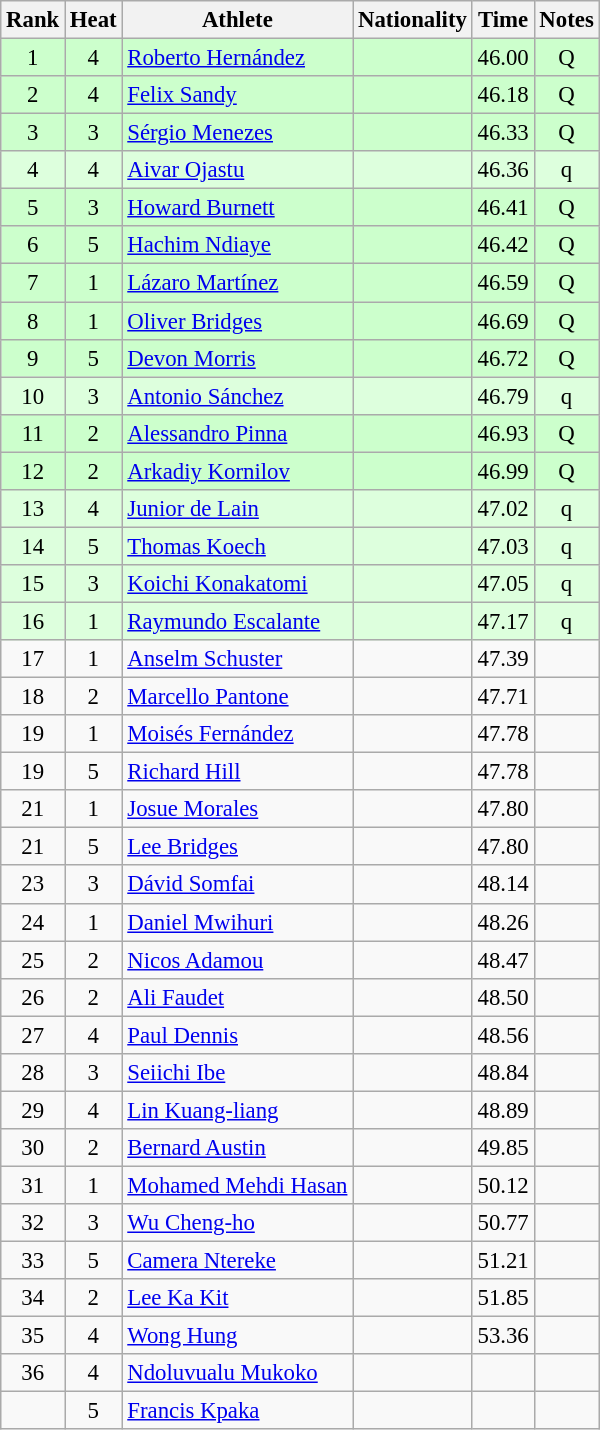<table class="wikitable sortable" style="text-align:center;font-size:95%">
<tr>
<th>Rank</th>
<th>Heat</th>
<th>Athlete</th>
<th>Nationality</th>
<th>Time</th>
<th>Notes</th>
</tr>
<tr bgcolor=ccffcc>
<td>1</td>
<td>4</td>
<td align="left"><a href='#'>Roberto Hernández</a></td>
<td align=left></td>
<td>46.00</td>
<td>Q</td>
</tr>
<tr bgcolor=ccffcc>
<td>2</td>
<td>4</td>
<td align="left"><a href='#'>Felix Sandy</a></td>
<td align=left></td>
<td>46.18</td>
<td>Q</td>
</tr>
<tr bgcolor=ccffcc>
<td>3</td>
<td>3</td>
<td align="left"><a href='#'>Sérgio Menezes</a></td>
<td align=left></td>
<td>46.33</td>
<td>Q</td>
</tr>
<tr bgcolor=ddffdd>
<td>4</td>
<td>4</td>
<td align="left"><a href='#'>Aivar Ojastu</a></td>
<td align=left></td>
<td>46.36</td>
<td>q</td>
</tr>
<tr bgcolor=ccffcc>
<td>5</td>
<td>3</td>
<td align="left"><a href='#'>Howard Burnett</a></td>
<td align=left></td>
<td>46.41</td>
<td>Q</td>
</tr>
<tr bgcolor=ccffcc>
<td>6</td>
<td>5</td>
<td align="left"><a href='#'>Hachim Ndiaye</a></td>
<td align=left></td>
<td>46.42</td>
<td>Q</td>
</tr>
<tr bgcolor=ccffcc>
<td>7</td>
<td>1</td>
<td align="left"><a href='#'>Lázaro Martínez</a></td>
<td align=left></td>
<td>46.59</td>
<td>Q</td>
</tr>
<tr bgcolor=ccffcc>
<td>8</td>
<td>1</td>
<td align="left"><a href='#'>Oliver Bridges</a></td>
<td align=left></td>
<td>46.69</td>
<td>Q</td>
</tr>
<tr bgcolor=ccffcc>
<td>9</td>
<td>5</td>
<td align="left"><a href='#'>Devon Morris</a></td>
<td align=left></td>
<td>46.72</td>
<td>Q</td>
</tr>
<tr bgcolor=ddffdd>
<td>10</td>
<td>3</td>
<td align="left"><a href='#'>Antonio Sánchez</a></td>
<td align=left></td>
<td>46.79</td>
<td>q</td>
</tr>
<tr bgcolor=ccffcc>
<td>11</td>
<td>2</td>
<td align="left"><a href='#'>Alessandro Pinna</a></td>
<td align=left></td>
<td>46.93</td>
<td>Q</td>
</tr>
<tr bgcolor=ccffcc>
<td>12</td>
<td>2</td>
<td align="left"><a href='#'>Arkadiy Kornilov</a></td>
<td align=left></td>
<td>46.99</td>
<td>Q</td>
</tr>
<tr bgcolor=ddffdd>
<td>13</td>
<td>4</td>
<td align="left"><a href='#'>Junior de Lain</a></td>
<td align=left></td>
<td>47.02</td>
<td>q</td>
</tr>
<tr bgcolor=ddffdd>
<td>14</td>
<td>5</td>
<td align="left"><a href='#'>Thomas Koech</a></td>
<td align=left></td>
<td>47.03</td>
<td>q</td>
</tr>
<tr bgcolor=ddffdd>
<td>15</td>
<td>3</td>
<td align="left"><a href='#'>Koichi Konakatomi</a></td>
<td align=left></td>
<td>47.05</td>
<td>q</td>
</tr>
<tr bgcolor=ddffdd>
<td>16</td>
<td>1</td>
<td align="left"><a href='#'>Raymundo Escalante</a></td>
<td align=left></td>
<td>47.17</td>
<td>q</td>
</tr>
<tr>
<td>17</td>
<td>1</td>
<td align="left"><a href='#'>Anselm Schuster</a></td>
<td align=left></td>
<td>47.39</td>
<td></td>
</tr>
<tr>
<td>18</td>
<td>2</td>
<td align="left"><a href='#'>Marcello Pantone</a></td>
<td align=left></td>
<td>47.71</td>
<td></td>
</tr>
<tr>
<td>19</td>
<td>1</td>
<td align="left"><a href='#'>Moisés Fernández</a></td>
<td align=left></td>
<td>47.78</td>
<td></td>
</tr>
<tr>
<td>19</td>
<td>5</td>
<td align="left"><a href='#'>Richard Hill</a></td>
<td align=left></td>
<td>47.78</td>
<td></td>
</tr>
<tr>
<td>21</td>
<td>1</td>
<td align="left"><a href='#'>Josue Morales</a></td>
<td align=left></td>
<td>47.80</td>
<td></td>
</tr>
<tr>
<td>21</td>
<td>5</td>
<td align="left"><a href='#'>Lee Bridges</a></td>
<td align=left></td>
<td>47.80</td>
<td></td>
</tr>
<tr>
<td>23</td>
<td>3</td>
<td align="left"><a href='#'>Dávid Somfai</a></td>
<td align=left></td>
<td>48.14</td>
<td></td>
</tr>
<tr>
<td>24</td>
<td>1</td>
<td align="left"><a href='#'>Daniel Mwihuri</a></td>
<td align=left></td>
<td>48.26</td>
<td></td>
</tr>
<tr>
<td>25</td>
<td>2</td>
<td align="left"><a href='#'>Nicos Adamou</a></td>
<td align=left></td>
<td>48.47</td>
<td></td>
</tr>
<tr>
<td>26</td>
<td>2</td>
<td align="left"><a href='#'>Ali Faudet</a></td>
<td align=left></td>
<td>48.50</td>
<td></td>
</tr>
<tr>
<td>27</td>
<td>4</td>
<td align="left"><a href='#'>Paul Dennis</a></td>
<td align=left></td>
<td>48.56</td>
<td></td>
</tr>
<tr>
<td>28</td>
<td>3</td>
<td align="left"><a href='#'>Seiichi Ibe</a></td>
<td align=left></td>
<td>48.84</td>
<td></td>
</tr>
<tr>
<td>29</td>
<td>4</td>
<td align="left"><a href='#'>Lin Kuang-liang</a></td>
<td align=left></td>
<td>48.89</td>
<td></td>
</tr>
<tr>
<td>30</td>
<td>2</td>
<td align="left"><a href='#'>Bernard Austin</a></td>
<td align=left></td>
<td>49.85</td>
<td></td>
</tr>
<tr>
<td>31</td>
<td>1</td>
<td align="left"><a href='#'>Mohamed Mehdi Hasan</a></td>
<td align=left></td>
<td>50.12</td>
<td></td>
</tr>
<tr>
<td>32</td>
<td>3</td>
<td align="left"><a href='#'>Wu Cheng-ho</a></td>
<td align=left></td>
<td>50.77</td>
<td></td>
</tr>
<tr>
<td>33</td>
<td>5</td>
<td align="left"><a href='#'>Camera Ntereke</a></td>
<td align=left></td>
<td>51.21</td>
<td></td>
</tr>
<tr>
<td>34</td>
<td>2</td>
<td align="left"><a href='#'>Lee Ka Kit</a></td>
<td align=left></td>
<td>51.85</td>
<td></td>
</tr>
<tr>
<td>35</td>
<td>4</td>
<td align="left"><a href='#'>Wong Hung</a></td>
<td align=left></td>
<td>53.36</td>
<td></td>
</tr>
<tr>
<td>36</td>
<td>4</td>
<td align="left"><a href='#'>Ndoluvualu Mukoko</a></td>
<td align=left></td>
<td></td>
<td></td>
</tr>
<tr>
<td></td>
<td>5</td>
<td align="left"><a href='#'>Francis Kpaka</a></td>
<td align=left></td>
<td></td>
<td></td>
</tr>
</table>
